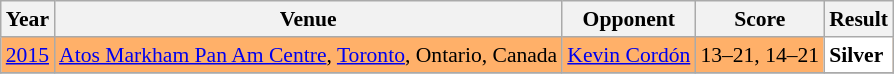<table class="sortable wikitable" style="font-size: 90%;">
<tr>
<th>Year</th>
<th>Venue</th>
<th>Opponent</th>
<th>Score</th>
<th>Result</th>
</tr>
<tr style="background:#FFB069">
<td align="center"><a href='#'>2015</a></td>
<td align="left"><a href='#'>Atos Markham Pan Am Centre</a>, <a href='#'>Toronto</a>, Ontario, Canada</td>
<td align="left"> <a href='#'>Kevin Cordón</a></td>
<td align="left">13–21, 14–21</td>
<td style="text-align:left; background:white"> <strong>Silver</strong></td>
</tr>
<tr>
</tr>
</table>
